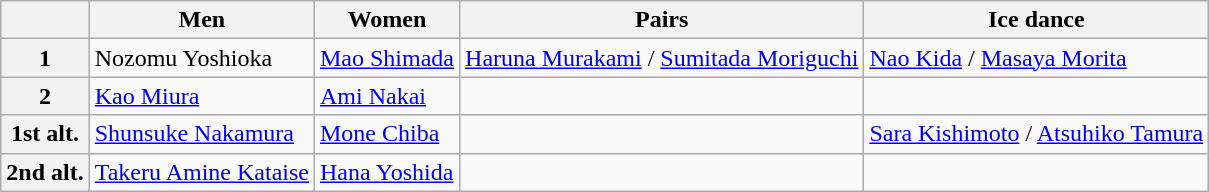<table class="wikitable">
<tr>
<th></th>
<th>Men</th>
<th>Women</th>
<th>Pairs</th>
<th>Ice dance</th>
</tr>
<tr>
<th>1</th>
<td>Nozomu Yoshioka</td>
<td><a href='#'>Mao Shimada</a></td>
<td><a href='#'>Haruna Murakami</a> / <a href='#'>Sumitada Moriguchi</a></td>
<td><a href='#'>Nao Kida</a> / <a href='#'>Masaya Morita</a></td>
</tr>
<tr>
<th>2</th>
<td><a href='#'>Kao Miura</a></td>
<td><a href='#'>Ami Nakai</a></td>
<td></td>
<td></td>
</tr>
<tr>
<th>1st alt.</th>
<td><a href='#'>Shunsuke Nakamura</a></td>
<td><a href='#'>Mone Chiba</a></td>
<td></td>
<td><a href='#'>Sara Kishimoto</a> / <a href='#'>Atsuhiko Tamura</a></td>
</tr>
<tr>
<th>2nd alt.</th>
<td><a href='#'>Takeru Amine Kataise</a></td>
<td><a href='#'>Hana Yoshida</a></td>
<td></td>
<td></td>
</tr>
</table>
